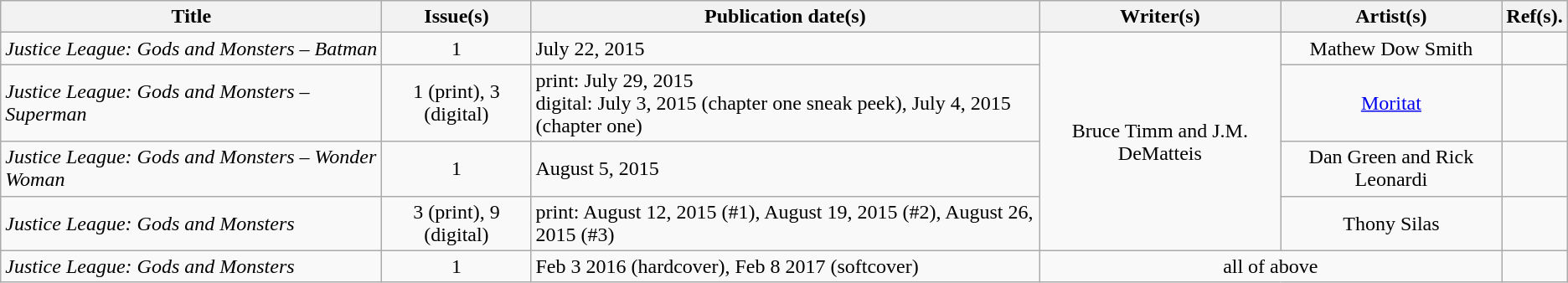<table class="wikitable" style="text-align:left">
<tr>
<th>Title</th>
<th>Issue(s)</th>
<th>Publication date(s)</th>
<th>Writer(s)</th>
<th>Artist(s)</th>
<th>Ref(s).</th>
</tr>
<tr>
<td><em>Justice League: Gods and Monsters – Batman</em></td>
<td style="text-align:center">1</td>
<td>July 22, 2015</td>
<td style="text-align:center" rowspan="4">Bruce Timm and J.M. DeMatteis</td>
<td style="text-align:center">Mathew Dow Smith</td>
<td style="text-align:center"></td>
</tr>
<tr>
<td><em>Justice League: Gods and Monsters – Superman</em></td>
<td style="text-align:center">1 (print), 3 (digital)</td>
<td>print: July 29, 2015<br>digital: July 3, 2015 (chapter one sneak peek), July 4, 2015 (chapter one)</td>
<td style="text-align:center"><a href='#'>Moritat</a></td>
<td style="text-align:center"></td>
</tr>
<tr>
<td><em>Justice League: Gods and Monsters – Wonder Woman</em></td>
<td style="text-align:center">1</td>
<td>August 5, 2015</td>
<td style="text-align:center">Dan Green and Rick Leonardi</td>
<td style="text-align:center"></td>
</tr>
<tr>
<td><em>Justice League: Gods and Monsters</em></td>
<td style="text-align:center">3 (print), 9 (digital)</td>
<td>print: August 12, 2015 (#1), August 19, 2015 (#2), August 26, 2015 (#3)</td>
<td style="text-align:center">Thony Silas</td>
<td style="text-align:center"></td>
</tr>
<tr>
<td><em>Justice League: Gods and Monsters</em></td>
<td style="text-align:center">1</td>
<td>Feb 3 2016 (hardcover), Feb 8 2017 (softcover)</td>
<td style="text-align:center" colspan=2>all of above</td>
<td style="text-align:center"></td>
</tr>
</table>
